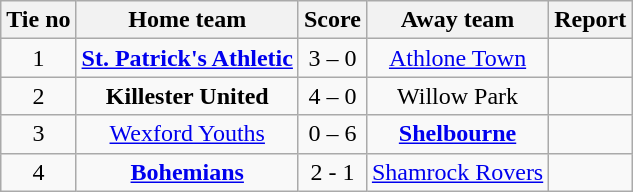<table class="wikitable" style="text-align: center">
<tr>
<th>Tie no</th>
<th>Home team</th>
<th>Score</th>
<th>Away team</th>
<th>Report</th>
</tr>
<tr>
<td>1</td>
<td><strong><a href='#'>St. Patrick's Athletic</a></strong></td>
<td>3 – 0</td>
<td><a href='#'>Athlone Town</a></td>
<td></td>
</tr>
<tr>
<td>2</td>
<td><strong>Killester United</strong></td>
<td>4 – 0</td>
<td>Willow Park</td>
<td></td>
</tr>
<tr>
<td>3</td>
<td><a href='#'>Wexford Youths</a></td>
<td>0 – 6</td>
<td><strong><a href='#'>Shelbourne</a></strong></td>
<td></td>
</tr>
<tr>
<td>4</td>
<td><strong><a href='#'>Bohemians</a></strong></td>
<td>2 - 1</td>
<td><a href='#'>Shamrock Rovers</a></td>
<td></td>
</tr>
</table>
